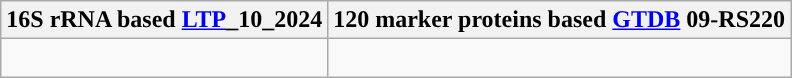<table class="wikitable">
<tr>
<th colspan=1>16S rRNA based <a href='#'>LTP</a>_10_2024</th>
<th colspan=1>120 marker proteins based <a href='#'>GTDB</a> 09-RS220</th>
</tr>
<tr>
<td style="vertical-align:top"><br></td>
<td><br></td>
</tr>
</table>
